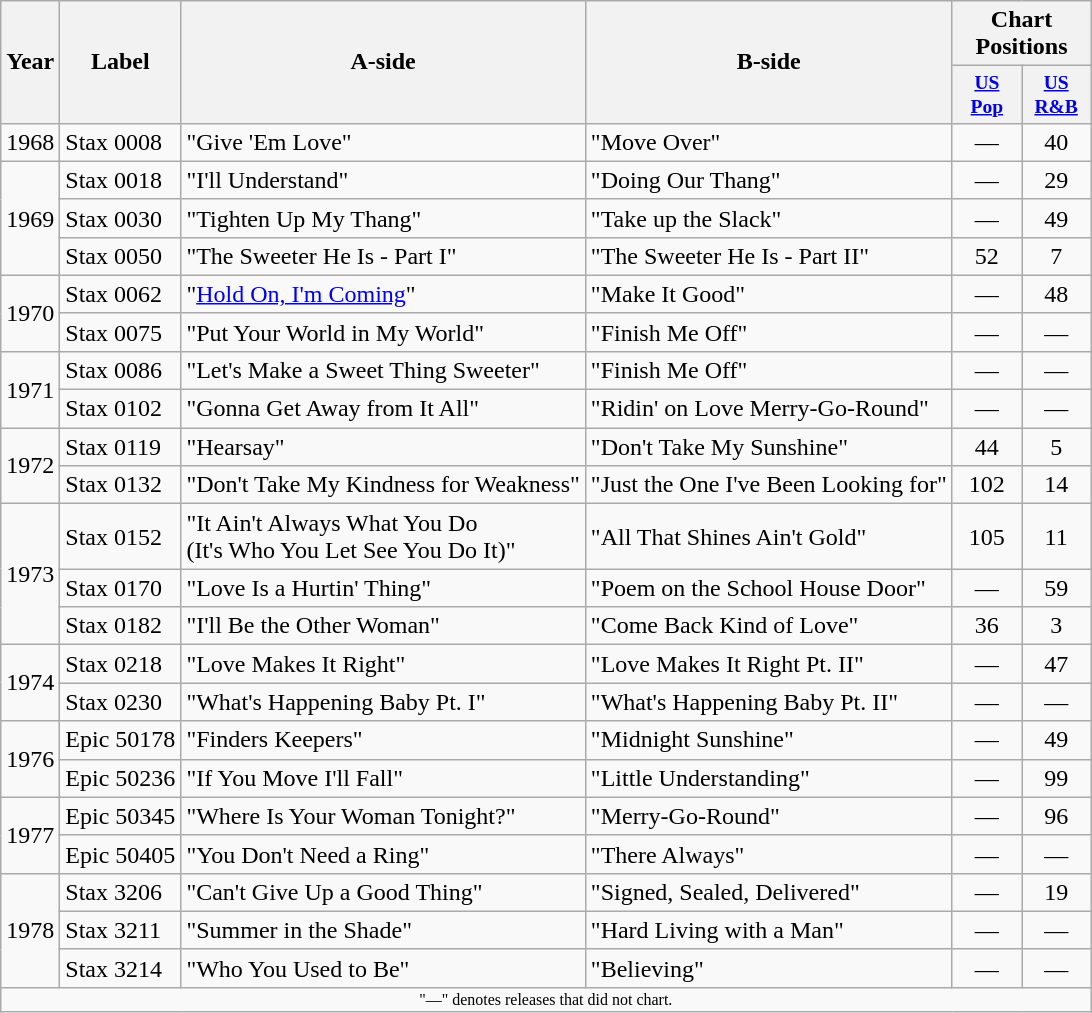<table class="wikitable" style="text-align:center;">
<tr>
<th rowspan="2">Year</th>
<th rowspan="2">Label</th>
<th rowspan="2">A-side</th>
<th rowspan="2">B-side</th>
<th colspan="2">Chart Positions</th>
</tr>
<tr style="font-size:small;">
<th width="40"><a href='#'>US Pop</a><br></th>
<th width="40"><a href='#'>US<br>R&B</a><br></th>
</tr>
<tr>
<td rowspan="1">1968</td>
<td align="left">Stax 0008</td>
<td align="left">"Give 'Em Love"</td>
<td align="left">"Move Over"</td>
<td>—</td>
<td>40</td>
</tr>
<tr>
<td rowspan="3">1969</td>
<td align="left">Stax 0018</td>
<td align="left">"I'll Understand"</td>
<td align="left">"Doing Our Thang"</td>
<td>—</td>
<td>29</td>
</tr>
<tr>
<td align="left">Stax 0030</td>
<td align="left">"Tighten Up My Thang"</td>
<td align="left">"Take up the Slack"</td>
<td>—</td>
<td>49</td>
</tr>
<tr>
<td align="left">Stax 0050</td>
<td align="left">"The Sweeter He Is - Part I"</td>
<td align="left">"The Sweeter He Is - Part II"</td>
<td>52</td>
<td>7</td>
</tr>
<tr>
<td rowspan="2">1970</td>
<td align="left">Stax 0062</td>
<td align="left">"<a href='#'>Hold On, I'm Coming</a>"</td>
<td align="left">"Make It Good"</td>
<td>—</td>
<td>48</td>
</tr>
<tr>
<td align="left">Stax 0075</td>
<td align="left">"Put Your World in My World"</td>
<td align="left">"Finish Me Off"</td>
<td>—</td>
<td>—</td>
</tr>
<tr>
<td rowspan="2">1971</td>
<td align="left">Stax 0086</td>
<td align="left">"Let's Make a Sweet Thing Sweeter"</td>
<td align="left">"Finish Me Off"</td>
<td>—</td>
<td>—</td>
</tr>
<tr>
<td align="left">Stax 0102</td>
<td align="left">"Gonna Get Away from It All"</td>
<td align="left">"Ridin' on Love Merry-Go-Round"</td>
<td>—</td>
<td>—</td>
</tr>
<tr>
<td rowspan="2">1972</td>
<td align="left">Stax 0119</td>
<td align="left">"Hearsay"</td>
<td align="left">"Don't Take My Sunshine"</td>
<td>44</td>
<td>5</td>
</tr>
<tr>
<td align="left">Stax 0132</td>
<td align="left">"Don't Take My Kindness for Weakness"</td>
<td align="left">"Just the One I've Been Looking for"</td>
<td>102</td>
<td>14</td>
</tr>
<tr>
<td rowspan="3">1973</td>
<td align="left">Stax 0152</td>
<td align="left">"It Ain't Always What You Do<br>(It's Who You Let See You Do It)"</td>
<td align="left">"All That Shines Ain't Gold"</td>
<td>105</td>
<td>11</td>
</tr>
<tr>
<td align="left">Stax 0170</td>
<td align="left">"Love Is a Hurtin' Thing"</td>
<td align="left">"Poem on the School House Door"</td>
<td>—</td>
<td>59</td>
</tr>
<tr>
<td align="left">Stax 0182</td>
<td align="left">"I'll Be the Other Woman"</td>
<td align="left">"Come Back Kind of Love"</td>
<td>36</td>
<td>3</td>
</tr>
<tr>
<td rowspan="2">1974</td>
<td align="left">Stax 0218</td>
<td align="left">"Love Makes It Right"</td>
<td align="left">"Love Makes It Right Pt. II"</td>
<td>—</td>
<td>47</td>
</tr>
<tr>
<td align="left">Stax 0230</td>
<td align="left">"What's Happening Baby Pt. I"</td>
<td align="left">"What's Happening Baby Pt. II"</td>
<td>—</td>
<td>—</td>
</tr>
<tr>
<td rowspan="2">1976</td>
<td align="left">Epic 50178</td>
<td align="left">"Finders Keepers"</td>
<td align="left">"Midnight Sunshine"</td>
<td>—</td>
<td>49</td>
</tr>
<tr>
<td align="left">Epic 50236</td>
<td align="left">"If You Move I'll Fall"</td>
<td align="left">"Little Understanding"</td>
<td>—</td>
<td>99</td>
</tr>
<tr>
<td rowspan="2">1977</td>
<td align="left">Epic 50345</td>
<td align="left">"Where Is Your Woman Tonight?"</td>
<td align="left">"Merry-Go-Round"</td>
<td>—</td>
<td>96</td>
</tr>
<tr>
<td align="left">Epic 50405</td>
<td align="left">"You Don't Need a Ring"</td>
<td align="left">"There Always"</td>
<td>—</td>
<td>—</td>
</tr>
<tr>
<td rowspan="3">1978</td>
<td align="left">Stax 3206</td>
<td align="left">"Can't Give Up a Good Thing"</td>
<td align="left">"Signed, Sealed, Delivered"</td>
<td>—</td>
<td>19</td>
</tr>
<tr>
<td align="left">Stax 3211</td>
<td align="left">"Summer in the Shade"</td>
<td align="left">"Hard Living with a Man"</td>
<td>—</td>
<td>—</td>
</tr>
<tr>
<td align="left">Stax 3214</td>
<td align="left">"Who You Used to Be"</td>
<td align="left">"Believing"</td>
<td>—</td>
<td>—</td>
</tr>
<tr>
<td colspan="6" style="text-align:center; font-size:8pt;">"—" denotes releases that did not chart.</td>
</tr>
</table>
